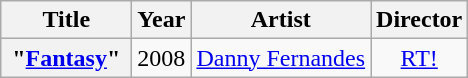<table class="wikitable plainrowheaders" style="text-align:center;">
<tr>
<th scope="col" style="width:5em;">Title</th>
<th scope="col">Year</th>
<th scope="col">Artist</th>
<th scope="col">Director</th>
</tr>
<tr>
<th scope="row">"<a href='#'>Fantasy</a>"</th>
<td>2008</td>
<td><a href='#'>Danny Fernandes</a></td>
<td><a href='#'>RT!</a></td>
</tr>
</table>
